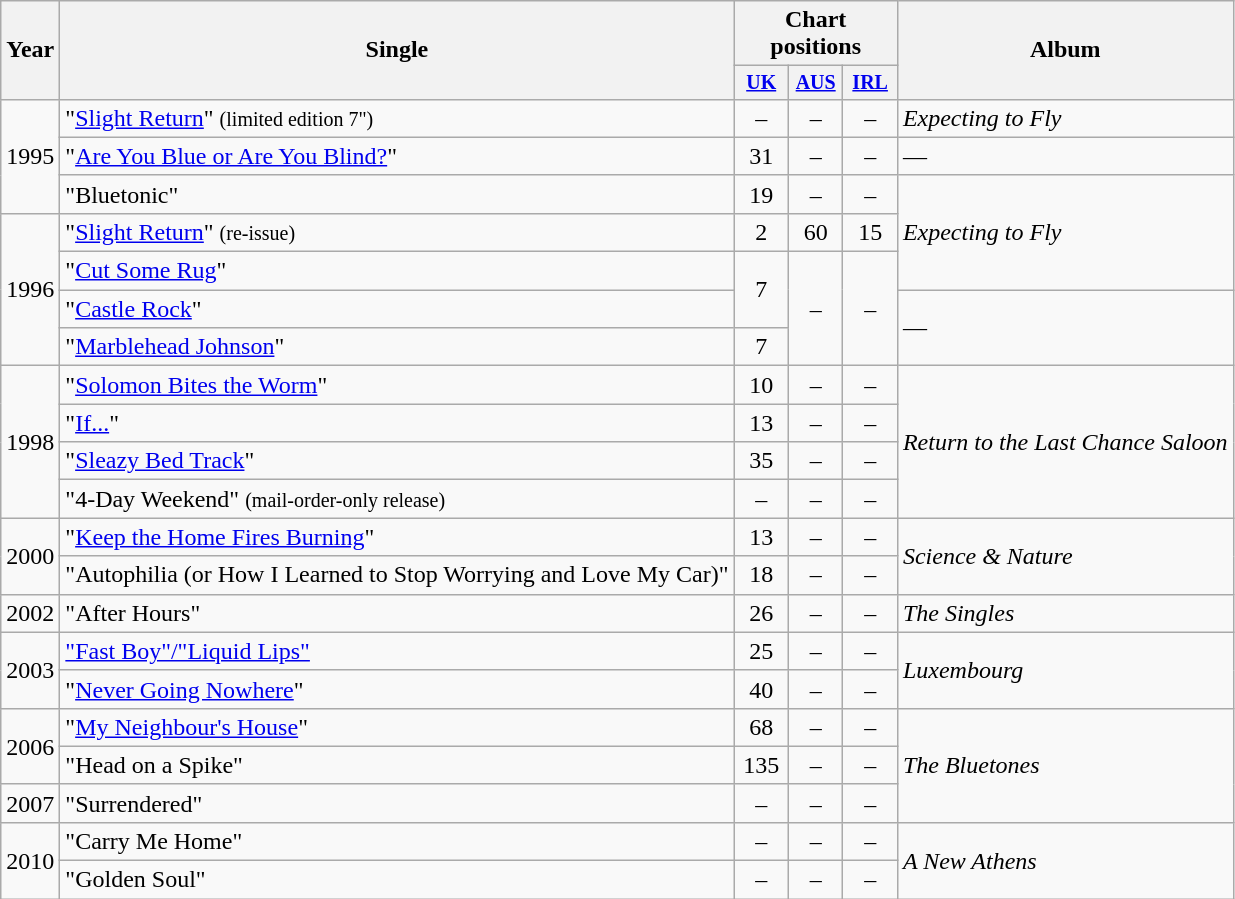<table class="wikitable" style=text-align:center;>
<tr>
<th rowspan="2">Year</th>
<th rowspan="2">Single</th>
<th colspan="3">Chart positions</th>
<th rowspan="2">Album</th>
</tr>
<tr style="font-size:smaller;">
<th width="30"><a href='#'>UK</a><br></th>
<th width="30"><a href='#'>AUS</a><br></th>
<th width="30"><a href='#'>IRL</a><br></th>
</tr>
<tr>
<td rowspan="3">1995</td>
<td align=left>"<a href='#'>Slight Return</a>" <small>(limited edition 7")</small></td>
<td>–</td>
<td>–</td>
<td>–</td>
<td align=left><em>Expecting to Fly</em></td>
</tr>
<tr>
<td align=left>"<a href='#'>Are You Blue or Are You Blind?</a>"</td>
<td>31</td>
<td>–</td>
<td>–</td>
<td align=left>—</td>
</tr>
<tr>
<td align=left>"Bluetonic"</td>
<td>19</td>
<td>–</td>
<td>–</td>
<td style="text-align:left;" rowspan="3"><em>Expecting to Fly</em></td>
</tr>
<tr>
<td rowspan="4">1996</td>
<td align=left>"<a href='#'>Slight Return</a>" <small>(re-issue)</small></td>
<td>2</td>
<td>60</td>
<td>15</td>
</tr>
<tr>
<td align=left>"<a href='#'>Cut Some Rug</a>"</td>
<td rowspan="2">7</td>
<td rowspan="3">–</td>
<td rowspan="3">–</td>
</tr>
<tr>
<td align=left>"<a href='#'>Castle Rock</a>"</td>
<td style="text-align:left;" rowspan="2">—</td>
</tr>
<tr>
<td align=left>"<a href='#'>Marblehead Johnson</a>"</td>
<td>7</td>
</tr>
<tr>
<td rowspan="4">1998</td>
<td align=left>"<a href='#'>Solomon Bites the Worm</a>"</td>
<td>10</td>
<td>–</td>
<td>–</td>
<td style="text-align:left;" rowspan="4"><em>Return to the Last Chance Saloon</em></td>
</tr>
<tr>
<td align=left>"<a href='#'>If...</a>"</td>
<td>13</td>
<td>–</td>
<td>–</td>
</tr>
<tr>
<td align=left>"<a href='#'>Sleazy Bed Track</a>"</td>
<td>35</td>
<td>–</td>
<td>–</td>
</tr>
<tr>
<td align=left>"4-Day Weekend" <small>(mail-order-only release)</small></td>
<td>–</td>
<td>–</td>
<td>–</td>
</tr>
<tr>
<td rowspan="2">2000</td>
<td align=left>"<a href='#'>Keep the Home Fires Burning</a>"</td>
<td>13</td>
<td>–</td>
<td>–</td>
<td style="text-align:left;" rowspan="2"><em>Science & Nature</em></td>
</tr>
<tr>
<td align=left>"Autophilia (or How I Learned to Stop Worrying and Love My Car)"</td>
<td>18</td>
<td>–</td>
<td>–</td>
</tr>
<tr>
<td>2002</td>
<td align=left>"After Hours"</td>
<td>26</td>
<td>–</td>
<td>–</td>
<td align=left><em>The Singles</em></td>
</tr>
<tr>
<td rowspan="2">2003</td>
<td align=left><a href='#'>"Fast Boy"/"Liquid Lips"</a></td>
<td>25</td>
<td>–</td>
<td>–</td>
<td style="text-align:left;" rowspan="2"><em>Luxembourg</em></td>
</tr>
<tr>
<td align=left>"<a href='#'>Never Going Nowhere</a>"</td>
<td>40</td>
<td>–</td>
<td>–</td>
</tr>
<tr>
<td rowspan="2">2006</td>
<td align=left>"<a href='#'>My Neighbour's House</a>"</td>
<td>68</td>
<td>–</td>
<td>–</td>
<td style="text-align:left;" rowspan="3"><em>The Bluetones</em></td>
</tr>
<tr>
<td align=left>"Head on a Spike"</td>
<td>135</td>
<td>–</td>
<td>–</td>
</tr>
<tr>
<td>2007</td>
<td align=left>"Surrendered"</td>
<td>–</td>
<td>–</td>
<td>–</td>
</tr>
<tr>
<td rowspan="2">2010</td>
<td align=left>"Carry Me Home"</td>
<td>–</td>
<td>–</td>
<td>–</td>
<td style="text-align:left;" rowspan="2"><em>A New Athens</em></td>
</tr>
<tr>
<td align=left>"Golden Soul"</td>
<td>–</td>
<td>–</td>
<td>–</td>
</tr>
</table>
